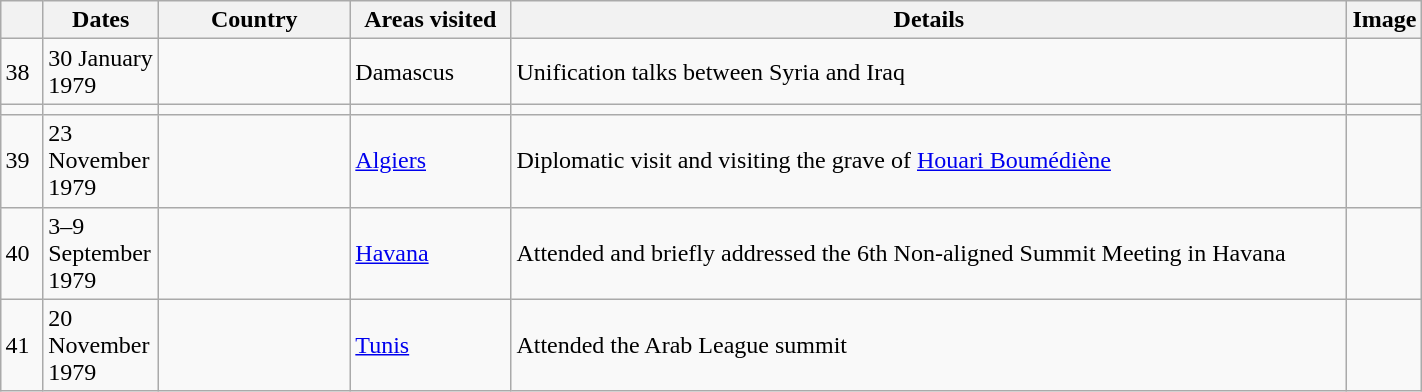<table class="wikitable sortable" border="1" style="margin: 1em auto 1em auto">
<tr>
<th style="width: 3%;"></th>
<th width="70">Dates</th>
<th width="120">Country</th>
<th width="100">Areas visited</th>
<th width="550">Details</th>
<th>Image</th>
</tr>
<tr>
<td>38</td>
<td>30 January 1979</td>
<td></td>
<td>Damascus</td>
<td>Unification talks between Syria and Iraq</td>
<td></td>
</tr>
<tr>
<td></td>
<td></td>
<td></td>
<td></td>
<td></td>
<td></td>
</tr>
<tr>
<td>39</td>
<td>23 November 1979</td>
<td></td>
<td><a href='#'>Algiers</a></td>
<td>Diplomatic visit and visiting the grave of <a href='#'>Houari Boumédiène</a></td>
<td></td>
</tr>
<tr>
<td>40</td>
<td>3–9 September 1979</td>
<td></td>
<td><a href='#'>Havana</a></td>
<td>Attended and briefly addressed the 6th Non-aligned Summit Meeting in Havana</td>
<td></td>
</tr>
<tr>
<td>41</td>
<td>20 November 1979</td>
<td></td>
<td><a href='#'>Tunis</a></td>
<td>Attended the Arab League summit</td>
<td></td>
</tr>
</table>
